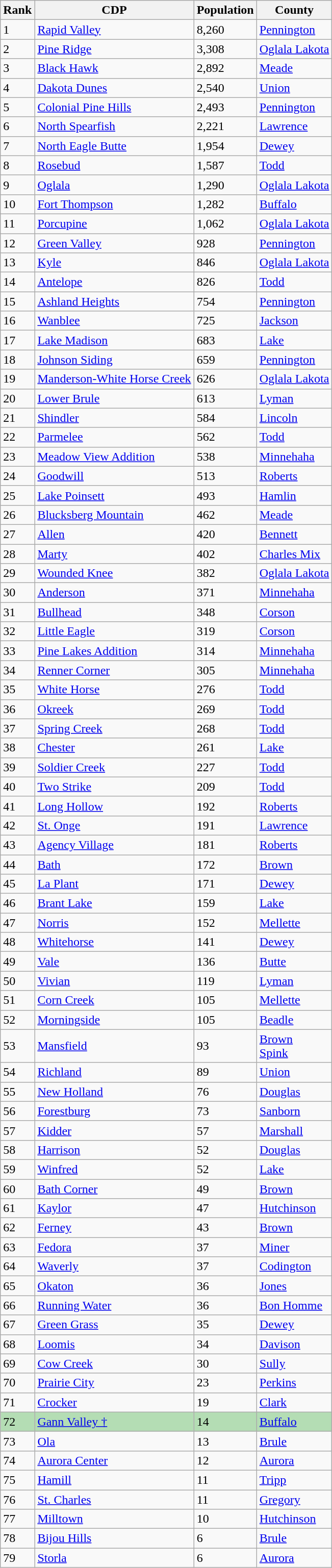<table class="wikitable sortable">
<tr>
<th>Rank</th>
<th>CDP</th>
<th>Population</th>
<th>County</th>
</tr>
<tr>
<td>1</td>
<td><a href='#'>Rapid Valley</a></td>
<td>8,260</td>
<td><a href='#'>Pennington</a></td>
</tr>
<tr>
<td>2</td>
<td><a href='#'>Pine Ridge</a></td>
<td>3,308</td>
<td><a href='#'>Oglala Lakota</a></td>
</tr>
<tr>
<td>3</td>
<td><a href='#'>Black Hawk</a></td>
<td>2,892</td>
<td><a href='#'>Meade</a></td>
</tr>
<tr>
<td>4</td>
<td><a href='#'>Dakota Dunes</a></td>
<td>2,540</td>
<td><a href='#'>Union</a></td>
</tr>
<tr>
<td>5</td>
<td><a href='#'>Colonial Pine Hills</a></td>
<td>2,493</td>
<td><a href='#'>Pennington</a></td>
</tr>
<tr>
<td>6</td>
<td><a href='#'>North Spearfish</a></td>
<td>2,221</td>
<td><a href='#'>Lawrence</a></td>
</tr>
<tr>
<td>7</td>
<td><a href='#'>North Eagle Butte</a></td>
<td>1,954</td>
<td><a href='#'>Dewey</a></td>
</tr>
<tr>
<td>8</td>
<td><a href='#'>Rosebud</a></td>
<td>1,587</td>
<td><a href='#'>Todd</a></td>
</tr>
<tr>
<td>9</td>
<td><a href='#'>Oglala</a></td>
<td>1,290</td>
<td><a href='#'>Oglala Lakota</a></td>
</tr>
<tr>
<td>10</td>
<td><a href='#'>Fort Thompson</a></td>
<td>1,282</td>
<td><a href='#'>Buffalo</a></td>
</tr>
<tr>
<td>11</td>
<td><a href='#'>Porcupine</a></td>
<td>1,062</td>
<td><a href='#'>Oglala Lakota</a></td>
</tr>
<tr>
<td>12</td>
<td><a href='#'>Green Valley</a></td>
<td>928</td>
<td><a href='#'>Pennington</a></td>
</tr>
<tr>
<td>13</td>
<td><a href='#'>Kyle</a></td>
<td>846</td>
<td><a href='#'>Oglala Lakota</a></td>
</tr>
<tr>
<td>14</td>
<td><a href='#'>Antelope</a></td>
<td>826</td>
<td><a href='#'>Todd</a></td>
</tr>
<tr>
<td>15</td>
<td><a href='#'>Ashland Heights</a></td>
<td>754</td>
<td><a href='#'>Pennington</a></td>
</tr>
<tr>
<td>16</td>
<td><a href='#'>Wanblee</a></td>
<td>725</td>
<td><a href='#'>Jackson</a></td>
</tr>
<tr>
<td>17</td>
<td><a href='#'>Lake Madison</a></td>
<td>683</td>
<td><a href='#'>Lake</a></td>
</tr>
<tr>
<td>18</td>
<td><a href='#'>Johnson Siding</a></td>
<td>659</td>
<td><a href='#'>Pennington</a></td>
</tr>
<tr>
<td>19</td>
<td><a href='#'>Manderson-White Horse Creek</a></td>
<td>626</td>
<td><a href='#'>Oglala Lakota</a></td>
</tr>
<tr>
<td>20</td>
<td><a href='#'>Lower Brule</a></td>
<td>613</td>
<td><a href='#'>Lyman</a></td>
</tr>
<tr>
<td>21</td>
<td><a href='#'>Shindler</a></td>
<td>584</td>
<td><a href='#'>Lincoln</a></td>
</tr>
<tr>
<td>22</td>
<td><a href='#'>Parmelee</a></td>
<td>562</td>
<td><a href='#'>Todd</a></td>
</tr>
<tr>
<td>23</td>
<td><a href='#'>Meadow View Addition</a></td>
<td>538</td>
<td><a href='#'>Minnehaha</a></td>
</tr>
<tr>
<td>24</td>
<td><a href='#'>Goodwill</a></td>
<td>513</td>
<td><a href='#'>Roberts</a></td>
</tr>
<tr>
<td>25</td>
<td><a href='#'>Lake Poinsett</a></td>
<td>493</td>
<td><a href='#'>Hamlin</a></td>
</tr>
<tr>
<td>26</td>
<td><a href='#'>Blucksberg Mountain</a></td>
<td>462</td>
<td><a href='#'>Meade</a></td>
</tr>
<tr>
<td>27</td>
<td><a href='#'>Allen</a></td>
<td>420</td>
<td><a href='#'>Bennett</a></td>
</tr>
<tr>
<td>28</td>
<td><a href='#'>Marty</a></td>
<td>402</td>
<td><a href='#'>Charles Mix</a></td>
</tr>
<tr>
<td>29</td>
<td><a href='#'>Wounded Knee</a></td>
<td>382</td>
<td><a href='#'>Oglala Lakota</a></td>
</tr>
<tr>
<td>30</td>
<td><a href='#'>Anderson</a></td>
<td>371</td>
<td><a href='#'>Minnehaha</a></td>
</tr>
<tr>
<td>31</td>
<td><a href='#'>Bullhead</a></td>
<td>348</td>
<td><a href='#'>Corson</a></td>
</tr>
<tr>
<td>32</td>
<td><a href='#'>Little Eagle</a></td>
<td>319</td>
<td><a href='#'>Corson</a></td>
</tr>
<tr>
<td>33</td>
<td><a href='#'>Pine Lakes Addition</a></td>
<td>314</td>
<td><a href='#'>Minnehaha</a></td>
</tr>
<tr>
<td>34</td>
<td><a href='#'>Renner Corner</a></td>
<td>305</td>
<td><a href='#'>Minnehaha</a></td>
</tr>
<tr>
<td>35</td>
<td><a href='#'>White Horse</a></td>
<td>276</td>
<td><a href='#'>Todd</a></td>
</tr>
<tr>
<td>36</td>
<td><a href='#'>Okreek</a></td>
<td>269</td>
<td><a href='#'>Todd</a></td>
</tr>
<tr>
<td>37</td>
<td><a href='#'>Spring Creek</a></td>
<td>268</td>
<td><a href='#'>Todd</a></td>
</tr>
<tr>
<td>38</td>
<td><a href='#'>Chester</a></td>
<td>261</td>
<td><a href='#'>Lake</a></td>
</tr>
<tr>
<td>39</td>
<td><a href='#'>Soldier Creek</a></td>
<td>227</td>
<td><a href='#'>Todd</a></td>
</tr>
<tr>
<td>40</td>
<td><a href='#'>Two Strike</a></td>
<td>209</td>
<td><a href='#'>Todd</a></td>
</tr>
<tr>
<td>41</td>
<td><a href='#'>Long Hollow</a></td>
<td>192</td>
<td><a href='#'>Roberts</a></td>
</tr>
<tr>
<td>42</td>
<td><a href='#'>St. Onge</a></td>
<td>191</td>
<td><a href='#'>Lawrence</a></td>
</tr>
<tr>
<td>43</td>
<td><a href='#'>Agency Village</a></td>
<td>181</td>
<td><a href='#'>Roberts</a></td>
</tr>
<tr>
<td>44</td>
<td><a href='#'>Bath</a></td>
<td>172</td>
<td><a href='#'>Brown</a></td>
</tr>
<tr>
<td>45</td>
<td><a href='#'>La Plant</a></td>
<td>171</td>
<td><a href='#'>Dewey</a></td>
</tr>
<tr>
<td>46</td>
<td><a href='#'>Brant Lake</a></td>
<td>159</td>
<td><a href='#'>Lake</a></td>
</tr>
<tr>
<td>47</td>
<td><a href='#'>Norris</a></td>
<td>152</td>
<td><a href='#'>Mellette</a></td>
</tr>
<tr>
<td>48</td>
<td><a href='#'>Whitehorse</a></td>
<td>141</td>
<td><a href='#'>Dewey</a></td>
</tr>
<tr>
<td>49</td>
<td><a href='#'>Vale</a></td>
<td>136</td>
<td><a href='#'>Butte</a></td>
</tr>
<tr>
<td>50</td>
<td><a href='#'>Vivian</a></td>
<td>119</td>
<td><a href='#'>Lyman</a></td>
</tr>
<tr>
<td>51</td>
<td><a href='#'>Corn Creek</a></td>
<td>105</td>
<td><a href='#'>Mellette</a></td>
</tr>
<tr>
<td>52</td>
<td><a href='#'>Morningside</a></td>
<td>105</td>
<td><a href='#'>Beadle</a></td>
</tr>
<tr>
<td>53</td>
<td><a href='#'>Mansfield</a></td>
<td>93</td>
<td><a href='#'>Brown</a><br><a href='#'>Spink</a></td>
</tr>
<tr>
<td>54</td>
<td><a href='#'>Richland</a></td>
<td>89</td>
<td><a href='#'>Union</a></td>
</tr>
<tr>
<td>55</td>
<td><a href='#'>New Holland</a></td>
<td>76</td>
<td><a href='#'>Douglas</a></td>
</tr>
<tr>
<td>56</td>
<td><a href='#'>Forestburg</a></td>
<td>73</td>
<td><a href='#'>Sanborn</a></td>
</tr>
<tr>
<td>57</td>
<td><a href='#'>Kidder</a></td>
<td>57</td>
<td><a href='#'>Marshall</a></td>
</tr>
<tr>
<td>58</td>
<td><a href='#'>Harrison</a></td>
<td>52</td>
<td><a href='#'>Douglas</a></td>
</tr>
<tr>
<td>59</td>
<td><a href='#'>Winfred</a></td>
<td>52</td>
<td><a href='#'>Lake</a></td>
</tr>
<tr>
<td>60</td>
<td><a href='#'>Bath Corner</a></td>
<td>49</td>
<td><a href='#'>Brown</a></td>
</tr>
<tr>
<td>61</td>
<td><a href='#'>Kaylor</a></td>
<td>47</td>
<td><a href='#'>Hutchinson</a></td>
</tr>
<tr>
<td>62</td>
<td><a href='#'>Ferney</a></td>
<td>43</td>
<td><a href='#'>Brown</a></td>
</tr>
<tr>
<td>63</td>
<td><a href='#'>Fedora</a></td>
<td>37</td>
<td><a href='#'>Miner</a></td>
</tr>
<tr>
<td>64</td>
<td><a href='#'>Waverly</a></td>
<td>37</td>
<td><a href='#'>Codington</a></td>
</tr>
<tr>
<td>65</td>
<td><a href='#'>Okaton</a></td>
<td>36</td>
<td><a href='#'>Jones</a></td>
</tr>
<tr>
<td>66</td>
<td><a href='#'>Running Water</a></td>
<td>36</td>
<td><a href='#'>Bon Homme</a></td>
</tr>
<tr>
<td>67</td>
<td><a href='#'>Green Grass</a></td>
<td>35</td>
<td><a href='#'>Dewey</a></td>
</tr>
<tr>
<td>68</td>
<td><a href='#'>Loomis</a></td>
<td>34</td>
<td><a href='#'>Davison</a></td>
</tr>
<tr>
<td>69</td>
<td><a href='#'>Cow Creek</a></td>
<td>30</td>
<td><a href='#'>Sully</a></td>
</tr>
<tr>
<td>70</td>
<td><a href='#'>Prairie City</a></td>
<td>23</td>
<td><a href='#'>Perkins</a></td>
</tr>
<tr>
<td>71</td>
<td><a href='#'>Crocker</a></td>
<td>19</td>
<td><a href='#'>Clark</a></td>
</tr>
<tr style="background-color:#b4ddb4;">
<td>72</td>
<td><a href='#'>Gann Valley †</a></td>
<td>14</td>
<td><a href='#'>Buffalo</a></td>
</tr>
<tr>
<td>73</td>
<td><a href='#'>Ola</a></td>
<td>13</td>
<td><a href='#'>Brule</a></td>
</tr>
<tr>
<td>74</td>
<td><a href='#'>Aurora Center</a></td>
<td>12</td>
<td><a href='#'>Aurora</a></td>
</tr>
<tr>
<td>75</td>
<td><a href='#'>Hamill</a></td>
<td>11</td>
<td><a href='#'>Tripp</a></td>
</tr>
<tr>
<td>76</td>
<td><a href='#'>St. Charles</a></td>
<td>11</td>
<td><a href='#'>Gregory</a></td>
</tr>
<tr>
<td>77</td>
<td><a href='#'>Milltown</a></td>
<td>10</td>
<td><a href='#'>Hutchinson</a></td>
</tr>
<tr>
<td>78</td>
<td><a href='#'>Bijou Hills</a></td>
<td>6</td>
<td><a href='#'>Brule</a></td>
</tr>
<tr>
<td>79</td>
<td><a href='#'>Storla</a></td>
<td>6</td>
<td><a href='#'>Aurora</a></td>
</tr>
</table>
